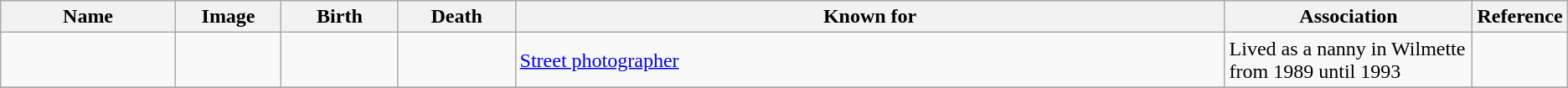<table class="wikitable sortable">
<tr>
<th scope="col" width="140">Name</th>
<th scope="col" width="80" class="unsortable">Image</th>
<th scope="col" width="90">Birth</th>
<th scope="col" width="90">Death</th>
<th scope="col" width="600" class="unsortable">Known for</th>
<th scope="col" width="200" class="unsortable">Association</th>
<th scope="col" width="30" class="unsortable">Reference</th>
</tr>
<tr>
<td></td>
<td></td>
<td align=right></td>
<td align=right></td>
<td><a href='#'>Street photographer</a></td>
<td>Lived as a nanny in Wilmette from 1989 until 1993</td>
<td align="center"></td>
</tr>
<tr>
</tr>
</table>
